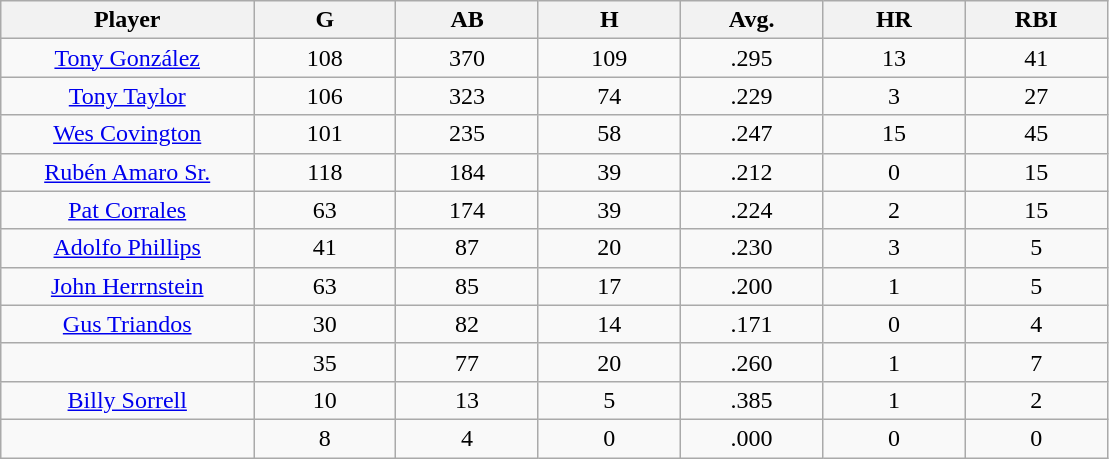<table class="wikitable sortable">
<tr>
<th bgcolor="#DDDDFF" width="16%">Player</th>
<th bgcolor="#DDDDFF" width="9%">G</th>
<th bgcolor="#DDDDFF" width="9%">AB</th>
<th bgcolor="#DDDDFF" width="9%">H</th>
<th bgcolor="#DDDDFF" width="9%">Avg.</th>
<th bgcolor="#DDDDFF" width="9%">HR</th>
<th bgcolor="#DDDDFF" width="9%">RBI</th>
</tr>
<tr align="center">
<td><a href='#'>Tony González</a></td>
<td>108</td>
<td>370</td>
<td>109</td>
<td>.295</td>
<td>13</td>
<td>41</td>
</tr>
<tr align="center">
<td><a href='#'>Tony Taylor</a></td>
<td>106</td>
<td>323</td>
<td>74</td>
<td>.229</td>
<td>3</td>
<td>27</td>
</tr>
<tr align="center">
<td><a href='#'>Wes Covington</a></td>
<td>101</td>
<td>235</td>
<td>58</td>
<td>.247</td>
<td>15</td>
<td>45</td>
</tr>
<tr align="center">
<td><a href='#'>Rubén Amaro Sr.</a></td>
<td>118</td>
<td>184</td>
<td>39</td>
<td>.212</td>
<td>0</td>
<td>15</td>
</tr>
<tr align="center">
<td><a href='#'>Pat Corrales</a></td>
<td>63</td>
<td>174</td>
<td>39</td>
<td>.224</td>
<td>2</td>
<td>15</td>
</tr>
<tr align="center">
<td><a href='#'>Adolfo Phillips</a></td>
<td>41</td>
<td>87</td>
<td>20</td>
<td>.230</td>
<td>3</td>
<td>5</td>
</tr>
<tr align="center">
<td><a href='#'>John Herrnstein</a></td>
<td>63</td>
<td>85</td>
<td>17</td>
<td>.200</td>
<td>1</td>
<td>5</td>
</tr>
<tr align="center">
<td><a href='#'>Gus Triandos</a></td>
<td>30</td>
<td>82</td>
<td>14</td>
<td>.171</td>
<td>0</td>
<td>4</td>
</tr>
<tr align="center">
<td></td>
<td>35</td>
<td>77</td>
<td>20</td>
<td>.260</td>
<td>1</td>
<td>7</td>
</tr>
<tr align="center">
<td><a href='#'>Billy Sorrell</a></td>
<td>10</td>
<td>13</td>
<td>5</td>
<td>.385</td>
<td>1</td>
<td>2</td>
</tr>
<tr align="center">
<td></td>
<td>8</td>
<td>4</td>
<td>0</td>
<td>.000</td>
<td>0</td>
<td>0</td>
</tr>
</table>
